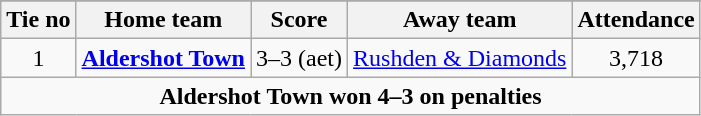<table border=0 cellpadding=0 cellspacing=0>
<tr>
<td valign="top"><br><table class="wikitable" style="text-align: center">
<tr>
</tr>
<tr>
<th>Tie no</th>
<th>Home team</th>
<th>Score</th>
<th>Away team</th>
<th>Attendance</th>
</tr>
<tr>
<td>1</td>
<td><strong><a href='#'>Aldershot Town</a></strong></td>
<td>3–3 (aet)</td>
<td><a href='#'>Rushden & Diamonds</a></td>
<td>3,718</td>
</tr>
<tr>
<td colspan=5><strong>Aldershot Town won 4–3 on penalties</strong></td>
</tr>
</table>
</td>
</tr>
</table>
